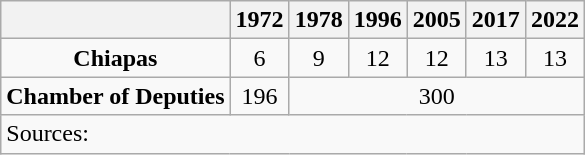<table class="wikitable mw-collapsible" style="text-align: center">
<tr>
<th></th>
<th>1972</th>
<th>1978</th>
<th>1996</th>
<th>2005</th>
<th>2017</th>
<th>2022</th>
</tr>
<tr>
<td><strong>Chiapas</strong></td>
<td>6</td>
<td>9</td>
<td>12</td>
<td>12</td>
<td>13</td>
<td>13</td>
</tr>
<tr>
<td><strong>Chamber of Deputies</strong></td>
<td>196</td>
<td colspan=5>300</td>
</tr>
<tr>
<td colspan=7 style="text-align: left">Sources: </td>
</tr>
</table>
